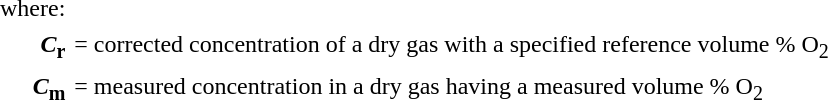<table border="0" cellpadding="2">
<tr>
<td align=right>where:</td>
<td> </td>
</tr>
<tr>
<th align=right><strong><em>C</em></strong><sub><strong>r</strong></sub></th>
<td align=left>= corrected concentration of a dry gas with a specified reference volume % O<sub>2</sub></td>
</tr>
<tr>
<th align=right><strong><em>C</em></strong><sub><strong>m</strong></sub></th>
<td align=left>= measured concentration in a dry gas having a measured volume % O<sub>2</sub></td>
</tr>
</table>
